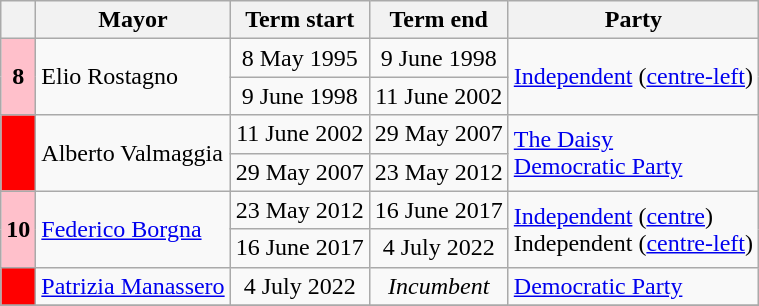<table class="wikitable">
<tr>
<th class=unsortable> </th>
<th>Mayor</th>
<th>Term start</th>
<th>Term end</th>
<th>Party</th>
</tr>
<tr>
<th rowspan=2 style="background:#ffc0cb;">8</th>
<td rowspan=2>Elio Rostagno</td>
<td align=center>8 May 1995</td>
<td align=center>9 June 1998</td>
<td rowspan=2><a href='#'>Independent</a> (<a href='#'>centre-left</a>)</td>
</tr>
<tr>
<td align=center>9 June 1998</td>
<td align=center>11 June 2002</td>
</tr>
<tr>
<th rowspan=2 style="background:#FF0000;"></th>
<td rowspan=2>Alberto Valmaggia</td>
<td align=center>11 June 2002</td>
<td align=center>29 May 2007</td>
<td rowspan=2><a href='#'>The Daisy</a><br><a href='#'>Democratic Party</a></td>
</tr>
<tr>
<td align=center>29 May 2007</td>
<td align=center>23 May 2012</td>
</tr>
<tr>
<th rowspan=2 style="background:#ffc0cb;">10</th>
<td rowspan=2><a href='#'>Federico Borgna</a></td>
<td align=center>23 May 2012</td>
<td align=center>16 June 2017</td>
<td rowspan=2><a href='#'>Independent</a> (<a href='#'>centre</a>)<br>Independent (<a href='#'>centre-left</a>)</td>
</tr>
<tr>
<td align=center>16 June 2017</td>
<td align=center>4 July 2022</td>
</tr>
<tr>
<th style="background:#FF0000;"></th>
<td><a href='#'>Patrizia Manassero</a></td>
<td align=center>4 July 2022</td>
<td align=center><em>Incumbent</em></td>
<td><a href='#'>Democratic Party</a></td>
</tr>
<tr>
</tr>
</table>
